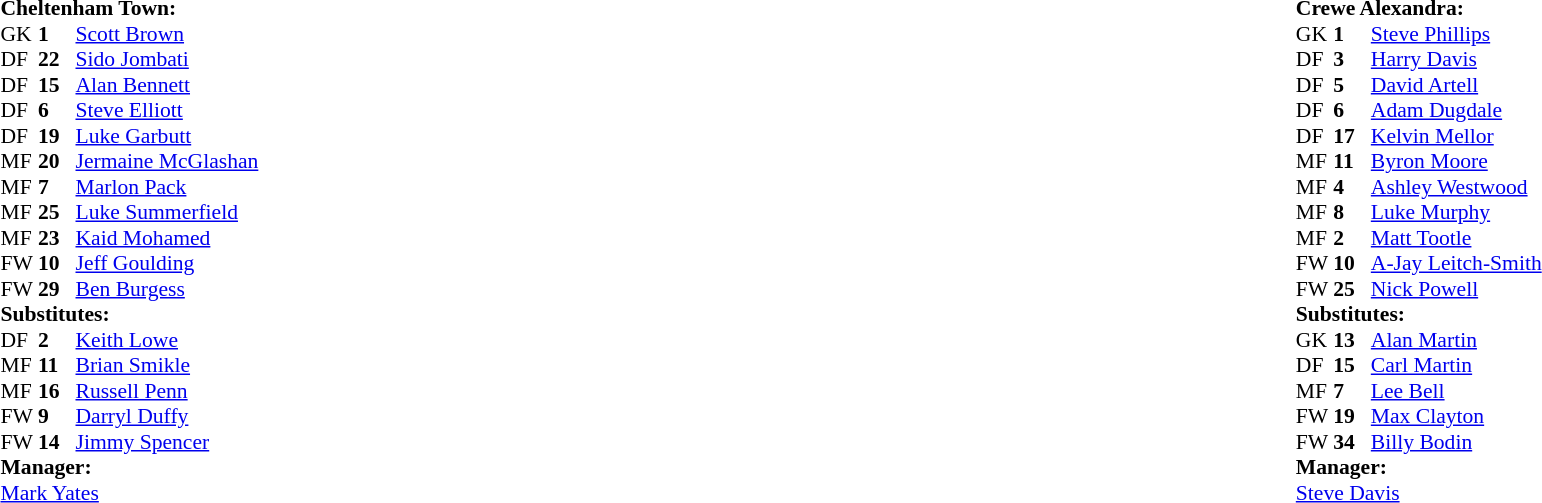<table style="width:100%;">
<tr>
<td style="vertical-align:top; width:50%;"><br><table style="font-size: 90%" cellspacing="0" cellpadding="0">
<tr>
<td colspan="4"><strong>Cheltenham Town:</strong></td>
</tr>
<tr>
<th width=25></th>
<th width=25></th>
</tr>
<tr>
<td>GK</td>
<td><strong>1</strong></td>
<td><a href='#'>Scott Brown</a></td>
</tr>
<tr>
<td>DF</td>
<td><strong>22</strong></td>
<td><a href='#'>Sido Jombati</a></td>
</tr>
<tr>
<td>DF</td>
<td><strong>15</strong></td>
<td><a href='#'>Alan Bennett</a></td>
</tr>
<tr>
<td>DF</td>
<td><strong>6</strong></td>
<td><a href='#'>Steve Elliott</a></td>
</tr>
<tr>
<td>DF</td>
<td><strong>19</strong></td>
<td><a href='#'>Luke Garbutt</a></td>
</tr>
<tr>
<td>MF</td>
<td><strong>20</strong></td>
<td><a href='#'>Jermaine McGlashan</a></td>
</tr>
<tr>
<td>MF</td>
<td><strong>7</strong></td>
<td><a href='#'>Marlon Pack</a></td>
<td></td>
<td></td>
</tr>
<tr>
<td>MF</td>
<td><strong>25</strong></td>
<td><a href='#'>Luke Summerfield</a></td>
</tr>
<tr>
<td>MF</td>
<td><strong>23</strong></td>
<td><a href='#'>Kaid Mohamed</a></td>
</tr>
<tr>
<td>FW</td>
<td><strong>10</strong></td>
<td><a href='#'>Jeff Goulding</a></td>
<td></td>
<td></td>
</tr>
<tr>
<td>FW</td>
<td><strong>29</strong></td>
<td><a href='#'>Ben Burgess</a></td>
<td></td>
<td></td>
</tr>
<tr>
<td colspan=4><strong>Substitutes:</strong></td>
</tr>
<tr>
<td>DF</td>
<td><strong>2</strong></td>
<td><a href='#'>Keith Lowe</a></td>
</tr>
<tr>
<td>MF</td>
<td><strong>11</strong></td>
<td><a href='#'>Brian Smikle</a></td>
</tr>
<tr>
<td>MF</td>
<td><strong>16</strong></td>
<td><a href='#'>Russell Penn</a></td>
<td></td>
<td></td>
</tr>
<tr>
<td>FW</td>
<td><strong>9</strong></td>
<td><a href='#'>Darryl Duffy</a></td>
<td></td>
<td></td>
</tr>
<tr>
<td>FW</td>
<td><strong>14</strong></td>
<td><a href='#'>Jimmy Spencer</a></td>
<td></td>
<td></td>
</tr>
<tr>
<td colspan=4><strong>Manager:</strong></td>
</tr>
<tr>
<td colspan="4"><a href='#'>Mark Yates</a></td>
</tr>
</table>
</td>
<td valign="top"></td>
<td style="vertical-align:top; width:50%;"><br><table cellspacing="0" cellpadding="0" style="font-size:90%; margin:auto;">
<tr>
<td colspan="4"><strong>Crewe Alexandra:</strong></td>
</tr>
<tr>
<th width=25></th>
<th width=25></th>
</tr>
<tr>
<td>GK</td>
<td><strong>1</strong></td>
<td><a href='#'>Steve Phillips</a></td>
</tr>
<tr>
<td>DF</td>
<td><strong>3</strong></td>
<td><a href='#'>Harry Davis</a></td>
</tr>
<tr>
<td>DF</td>
<td><strong>5</strong></td>
<td><a href='#'>David Artell</a></td>
</tr>
<tr>
<td>DF</td>
<td><strong>6</strong></td>
<td><a href='#'>Adam Dugdale</a></td>
</tr>
<tr>
<td>DF</td>
<td><strong>17</strong></td>
<td><a href='#'>Kelvin Mellor</a></td>
</tr>
<tr>
<td>MF</td>
<td><strong>11</strong></td>
<td><a href='#'>Byron Moore</a></td>
<td></td>
<td></td>
</tr>
<tr>
<td>MF</td>
<td><strong>4</strong></td>
<td><a href='#'>Ashley Westwood</a></td>
</tr>
<tr>
<td>MF</td>
<td><strong>8</strong></td>
<td><a href='#'>Luke Murphy</a></td>
</tr>
<tr>
<td>MF</td>
<td><strong>2</strong></td>
<td><a href='#'>Matt Tootle</a></td>
</tr>
<tr>
<td>FW</td>
<td><strong>10</strong></td>
<td><a href='#'>A-Jay Leitch-Smith</a></td>
<td></td>
<td></td>
</tr>
<tr>
<td>FW</td>
<td><strong>25</strong></td>
<td><a href='#'>Nick Powell</a></td>
<td></td>
<td></td>
</tr>
<tr>
<td colspan=4><strong>Substitutes:</strong></td>
</tr>
<tr>
<td>GK</td>
<td><strong>13</strong></td>
<td><a href='#'>Alan Martin</a></td>
</tr>
<tr>
<td>DF</td>
<td><strong>15</strong></td>
<td><a href='#'>Carl Martin</a></td>
<td></td>
<td></td>
</tr>
<tr>
<td>MF</td>
<td><strong>7</strong></td>
<td><a href='#'>Lee Bell</a></td>
<td></td>
<td></td>
</tr>
<tr>
<td>FW</td>
<td><strong>19</strong></td>
<td><a href='#'>Max Clayton</a></td>
<td></td>
<td></td>
</tr>
<tr>
<td>FW</td>
<td><strong>34</strong></td>
<td><a href='#'>Billy Bodin</a></td>
</tr>
<tr>
<td colspan=4><strong>Manager:</strong></td>
</tr>
<tr>
<td colspan="4"><a href='#'>Steve Davis</a></td>
</tr>
</table>
</td>
</tr>
</table>
